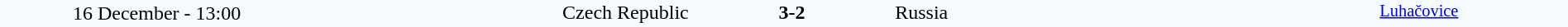<table style="width: 100%; background:#F5FAFF;" cellspacing="0">
<tr>
<td align=center rowspan=3 width=20%>16 December - 13:00</td>
</tr>
<tr>
<td width=24% align=right>Czech Republic </td>
<td align=center width=13%><strong>3-2</strong></td>
<td width=24%> Russia</td>
<td style=font-size:85% rowspan=3 valign=top align=center><a href='#'>Luhačovice</a></td>
</tr>
<tr style=font-size:85%>
<td align=right valign=top></td>
<td></td>
<td></td>
</tr>
</table>
